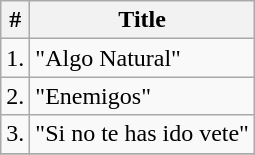<table class="wikitable">
<tr>
<th>#</th>
<th>Title</th>
</tr>
<tr>
<td>1.</td>
<td>"Algo Natural"</td>
</tr>
<tr>
<td>2.</td>
<td>"Enemigos"</td>
</tr>
<tr>
<td>3.</td>
<td>"Si no te has ido vete"</td>
</tr>
<tr>
</tr>
</table>
